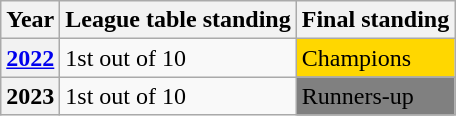<table class="wikitable">
<tr style="text-align:center;"|>
<th><strong>Year</strong></th>
<th>League table standing</th>
<th>Final standing</th>
</tr>
<tr>
<th><strong><a href='#'>2022</a></strong></th>
<td>1st out of 10</td>
<td style="background: gold;">Champions</td>
</tr>
<tr>
<th><strong>2023</strong></th>
<td>1st out of 10</td>
<td style="background:gray;">Runners-up</td>
</tr>
</table>
